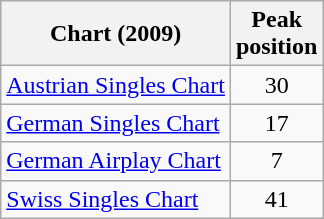<table class="wikitable sortable">
<tr>
<th>Chart (2009)</th>
<th>Peak<br>position</th>
</tr>
<tr>
<td><a href='#'>Austrian Singles Chart</a></td>
<td align="center">30</td>
</tr>
<tr>
<td><a href='#'>German Singles Chart</a></td>
<td align="center">17</td>
</tr>
<tr>
<td><a href='#'>German Airplay Chart</a></td>
<td align="center">7</td>
</tr>
<tr>
<td><a href='#'>Swiss Singles Chart</a></td>
<td align="center">41</td>
</tr>
</table>
